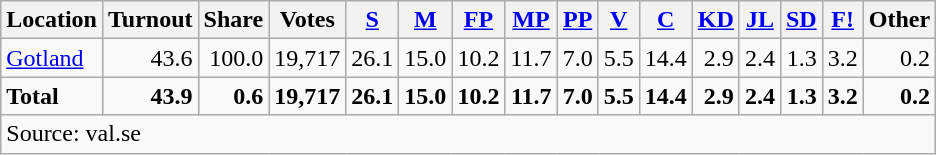<table class="wikitable sortable" style=text-align:right>
<tr>
<th>Location</th>
<th>Turnout</th>
<th>Share</th>
<th>Votes</th>
<th><a href='#'>S</a></th>
<th><a href='#'>M</a></th>
<th><a href='#'>FP</a></th>
<th><a href='#'>MP</a></th>
<th><a href='#'>PP</a></th>
<th><a href='#'>V</a></th>
<th><a href='#'>C</a></th>
<th><a href='#'>KD</a></th>
<th><a href='#'>JL</a></th>
<th><a href='#'>SD</a></th>
<th><a href='#'>F!</a></th>
<th>Other</th>
</tr>
<tr>
<td align=left><a href='#'>Gotland</a></td>
<td>43.6</td>
<td>100.0</td>
<td>19,717</td>
<td>26.1</td>
<td>15.0</td>
<td>10.2</td>
<td>11.7</td>
<td>7.0</td>
<td>5.5</td>
<td>14.4</td>
<td>2.9</td>
<td>2.4</td>
<td>1.3</td>
<td>3.2</td>
<td>0.2</td>
</tr>
<tr>
<td align=left><strong>Total</strong></td>
<td><strong>43.9</strong></td>
<td><strong>0.6</strong></td>
<td><strong>19,717</strong></td>
<td><strong>26.1</strong></td>
<td><strong>15.0</strong></td>
<td><strong>10.2</strong></td>
<td><strong>11.7</strong></td>
<td><strong>7.0</strong></td>
<td><strong>5.5</strong></td>
<td><strong>14.4</strong></td>
<td><strong>2.9</strong></td>
<td><strong>2.4</strong></td>
<td><strong>1.3</strong></td>
<td><strong>3.2</strong></td>
<td><strong>0.2</strong></td>
</tr>
<tr>
<td align=left colspan=16>Source: val.se </td>
</tr>
</table>
